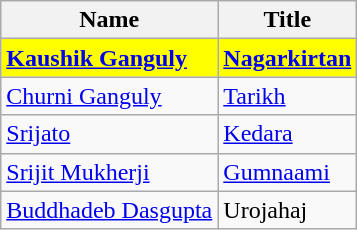<table class="wikitable">
<tr>
<th>Name</th>
<th>Title</th>
</tr>
<tr>
<td style="background:#FFFF00"><strong><a href='#'>Kaushik Ganguly</a></strong></td>
<td style="background:#FFFF00"><strong><a href='#'>Nagarkirtan</a></strong></td>
</tr>
<tr>
<td><a href='#'>Churni Ganguly</a></td>
<td><a href='#'>Tarikh</a></td>
</tr>
<tr>
<td><a href='#'>Srijato</a></td>
<td><a href='#'>Kedara</a></td>
</tr>
<tr>
<td><a href='#'>Srijit Mukherji</a></td>
<td><a href='#'>Gumnaami</a></td>
</tr>
<tr>
<td><a href='#'>Buddhadeb Dasgupta</a></td>
<td>Urojahaj</td>
</tr>
</table>
